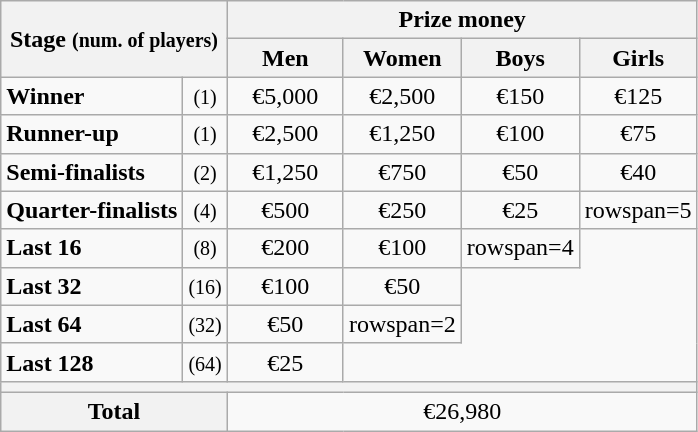<table class="wikitable">
<tr>
<th rowspan=2 colspan=2 style="text-align: center;">Stage <small>(num. of players)</small></th>
<th colspan=4>Prize money</th>
</tr>
<tr>
<th width=70px>Men</th>
<th width=70px>Women</th>
<th width=70px>Boys</th>
<th width=70px>Girls</th>
</tr>
<tr>
<td><strong>Winner</strong></td>
<td align=center><small>(1)</small></td>
<td align=center>€5,000</td>
<td align=center>€2,500</td>
<td align=center>€150</td>
<td align=center>€125</td>
</tr>
<tr>
<td><strong>Runner-up</strong></td>
<td align=center><small>(1)</small></td>
<td align=center>€2,500</td>
<td align=center>€1,250</td>
<td align=center>€100</td>
<td align=center>€75</td>
</tr>
<tr>
<td><strong>Semi-finalists</strong></td>
<td align=center><small>(2)</small></td>
<td align=center>€1,250</td>
<td align=center>€750</td>
<td align=center>€50</td>
<td align=center>€40</td>
</tr>
<tr>
<td><strong>Quarter-finalists</strong></td>
<td align=center><small>(4)</small></td>
<td align=center>€500</td>
<td align=center>€250</td>
<td align=center>€25</td>
<td>rowspan=5 </td>
</tr>
<tr>
<td><strong>Last 16</strong></td>
<td align=center><small>(8)</small></td>
<td align=center>€200</td>
<td align=center>€100</td>
<td>rowspan=4 </td>
</tr>
<tr>
<td><strong>Last 32</strong></td>
<td align=center><small>(16)</small></td>
<td align=center>€100</td>
<td align=center>€50</td>
</tr>
<tr>
<td><strong>Last 64</strong></td>
<td align=center><small>(32)</small></td>
<td align=center>€50</td>
<td>rowspan=2 </td>
</tr>
<tr>
<td><strong>Last 128</strong></td>
<td align=center><small>(64)</small></td>
<td align=center>€25</td>
</tr>
<tr>
<th colspan=6></th>
</tr>
<tr>
<th colspan=2>Total</th>
<td align=center colspan=4>€26,980</td>
</tr>
</table>
